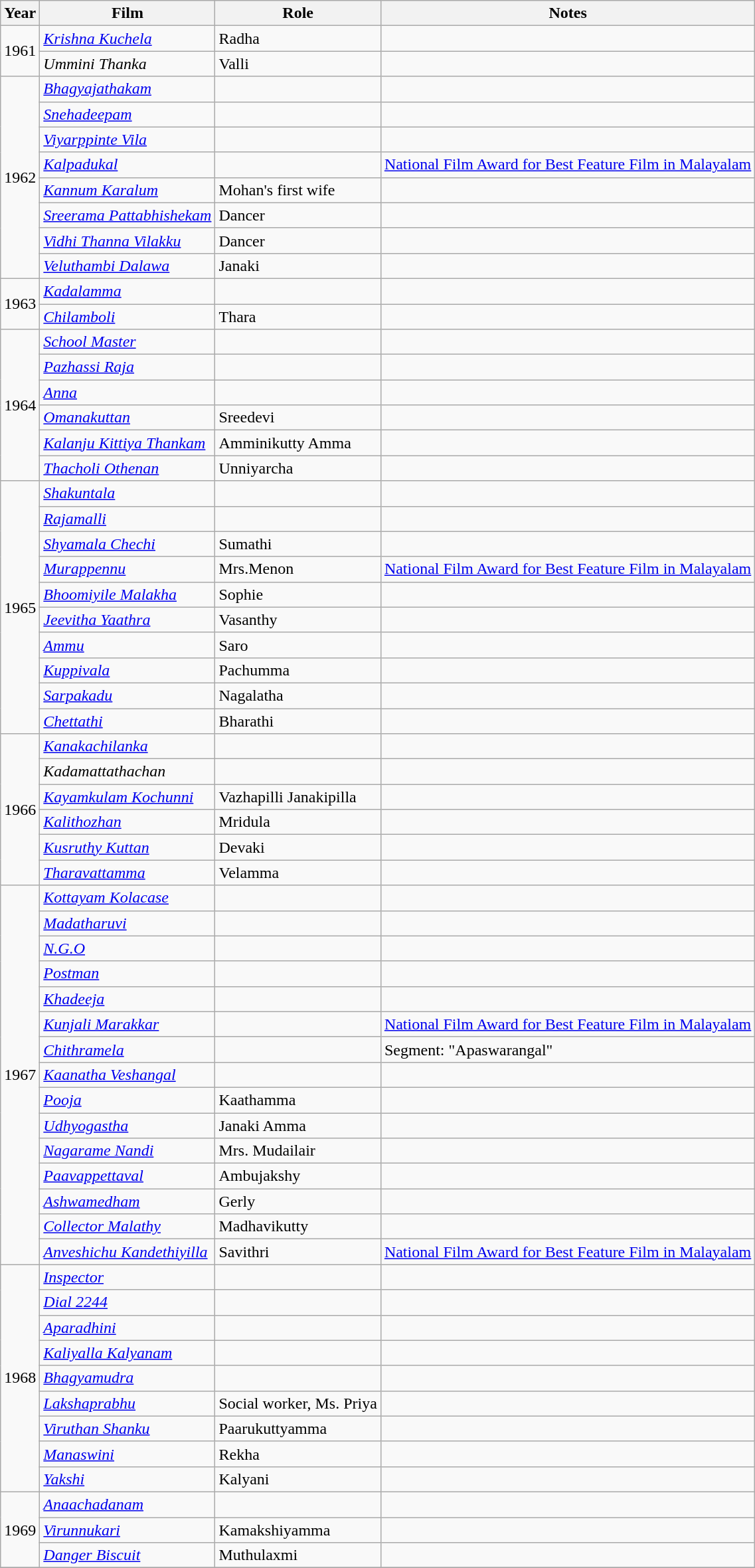<table class="wikitable sortable">
<tr>
<th>Year</th>
<th>Film</th>
<th>Role</th>
<th class="unsortable">Notes</th>
</tr>
<tr>
<td rowspan=2>1961</td>
<td><em><a href='#'>Krishna Kuchela</a></em></td>
<td>Radha</td>
<td></td>
</tr>
<tr>
<td><em>Ummini Thanka</em></td>
<td>Valli</td>
<td></td>
</tr>
<tr>
<td rowspan=8>1962</td>
<td><em><a href='#'>Bhagyajathakam</a></em></td>
<td></td>
<td></td>
</tr>
<tr>
<td><em><a href='#'>Snehadeepam</a></em></td>
<td></td>
<td></td>
</tr>
<tr>
<td><em><a href='#'>Viyarppinte Vila</a></em></td>
<td></td>
<td></td>
</tr>
<tr>
<td><em><a href='#'>Kalpadukal</a></em></td>
<td></td>
<td><a href='#'>National Film Award for Best Feature Film in Malayalam</a></td>
</tr>
<tr>
<td><em><a href='#'>Kannum Karalum</a></em></td>
<td>Mohan's first wife</td>
<td></td>
</tr>
<tr>
<td><em><a href='#'>Sreerama Pattabhishekam</a></em></td>
<td>Dancer</td>
<td></td>
</tr>
<tr>
<td><em><a href='#'>Vidhi Thanna Vilakku</a></em></td>
<td>Dancer</td>
<td></td>
</tr>
<tr>
<td><em><a href='#'>Veluthambi Dalawa</a></em></td>
<td>Janaki</td>
<td></td>
</tr>
<tr>
<td rowspan=2>1963</td>
<td><em><a href='#'>Kadalamma</a></em></td>
<td></td>
<td></td>
</tr>
<tr>
<td><em><a href='#'>Chilamboli</a></em></td>
<td>Thara</td>
<td></td>
</tr>
<tr>
<td rowspan=6>1964</td>
<td><em><a href='#'>School Master</a></em></td>
<td></td>
<td></td>
</tr>
<tr>
<td><em><a href='#'>Pazhassi Raja</a></em></td>
<td></td>
<td></td>
</tr>
<tr>
<td><em><a href='#'>Anna</a></em></td>
<td></td>
<td></td>
</tr>
<tr>
<td><em><a href='#'>Omanakuttan</a></em></td>
<td>Sreedevi</td>
<td></td>
</tr>
<tr>
<td><em><a href='#'>Kalanju Kittiya Thankam</a></em></td>
<td>Amminikutty Amma</td>
<td></td>
</tr>
<tr>
<td><em><a href='#'>Thacholi Othenan</a></em></td>
<td>Unniyarcha</td>
<td></td>
</tr>
<tr>
<td rowspan=10>1965</td>
<td><em><a href='#'>Shakuntala</a></em></td>
<td></td>
<td></td>
</tr>
<tr>
<td><em><a href='#'>Rajamalli</a></em></td>
<td></td>
<td></td>
</tr>
<tr>
<td><em><a href='#'>Shyamala Chechi</a></em></td>
<td>Sumathi</td>
<td></td>
</tr>
<tr>
<td><em><a href='#'>Murappennu</a></em></td>
<td>Mrs.Menon</td>
<td><a href='#'>National Film Award for Best Feature Film in Malayalam</a></td>
</tr>
<tr>
<td><em><a href='#'>Bhoomiyile Malakha</a></em></td>
<td>Sophie</td>
<td></td>
</tr>
<tr>
<td><em><a href='#'>Jeevitha Yaathra</a></em></td>
<td>Vasanthy</td>
<td></td>
</tr>
<tr>
<td><em><a href='#'>Ammu</a></em></td>
<td>Saro</td>
<td></td>
</tr>
<tr>
<td><em><a href='#'>Kuppivala</a></em></td>
<td>Pachumma</td>
<td></td>
</tr>
<tr>
<td><em><a href='#'>Sarpakadu</a></em></td>
<td>Nagalatha</td>
<td></td>
</tr>
<tr>
<td><em><a href='#'>Chettathi</a></em></td>
<td>Bharathi</td>
<td></td>
</tr>
<tr>
<td rowspan=6>1966</td>
<td><em><a href='#'>Kanakachilanka</a></em></td>
<td></td>
<td></td>
</tr>
<tr>
<td><em>Kadamattathachan</em></td>
<td></td>
<td></td>
</tr>
<tr>
<td><em><a href='#'>Kayamkulam Kochunni</a></em></td>
<td>Vazhapilli Janakipilla</td>
<td></td>
</tr>
<tr>
<td><em><a href='#'>Kalithozhan</a></em></td>
<td>Mridula</td>
<td></td>
</tr>
<tr>
<td><em><a href='#'>Kusruthy Kuttan</a></em></td>
<td>Devaki</td>
<td></td>
</tr>
<tr>
<td><em><a href='#'>Tharavattamma</a></em></td>
<td>Velamma</td>
<td></td>
</tr>
<tr>
<td rowspan=15>1967</td>
<td><em><a href='#'>Kottayam Kolacase</a></em></td>
<td></td>
<td></td>
</tr>
<tr>
<td><em><a href='#'>Madatharuvi</a></em></td>
<td></td>
<td></td>
</tr>
<tr>
<td><em><a href='#'>N.G.O</a></em></td>
<td></td>
<td></td>
</tr>
<tr>
<td><em><a href='#'>Postman</a></em></td>
<td></td>
<td></td>
</tr>
<tr>
<td><em><a href='#'>Khadeeja</a></em></td>
<td></td>
<td></td>
</tr>
<tr>
<td><em><a href='#'>Kunjali Marakkar</a></em></td>
<td></td>
<td><a href='#'>National Film Award for Best Feature Film in Malayalam</a></td>
</tr>
<tr>
<td><em><a href='#'>Chithramela</a></em></td>
<td></td>
<td>Segment: "Apaswarangal"</td>
</tr>
<tr>
<td><em><a href='#'>Kaanatha Veshangal</a></em></td>
<td></td>
<td></td>
</tr>
<tr>
<td><em><a href='#'>Pooja</a></em></td>
<td>Kaathamma</td>
<td></td>
</tr>
<tr>
<td><em><a href='#'>Udhyogastha</a></em></td>
<td>Janaki Amma</td>
<td></td>
</tr>
<tr>
<td><em><a href='#'>Nagarame Nandi</a></em></td>
<td>Mrs. Mudailair</td>
<td></td>
</tr>
<tr>
<td><em><a href='#'>Paavappettaval</a></em></td>
<td>Ambujakshy</td>
<td></td>
</tr>
<tr>
<td><em><a href='#'>Ashwamedham</a></em></td>
<td>Gerly</td>
<td></td>
</tr>
<tr>
<td><em><a href='#'>Collector Malathy</a></em></td>
<td>Madhavikutty</td>
<td></td>
</tr>
<tr>
<td><em><a href='#'>Anveshichu Kandethiyilla</a></em></td>
<td>Savithri</td>
<td><a href='#'>National Film Award for Best Feature Film in Malayalam</a></td>
</tr>
<tr>
<td rowspan=9>1968</td>
<td><em><a href='#'>Inspector</a></em></td>
<td></td>
<td></td>
</tr>
<tr>
<td><em><a href='#'>Dial 2244</a></em></td>
<td></td>
<td></td>
</tr>
<tr>
<td><em><a href='#'>Aparadhini</a></em></td>
<td></td>
<td></td>
</tr>
<tr>
<td><em><a href='#'>Kaliyalla Kalyanam</a></em></td>
<td></td>
<td></td>
</tr>
<tr>
<td><em><a href='#'>Bhagyamudra</a></em></td>
<td></td>
<td></td>
</tr>
<tr>
<td><em><a href='#'>Lakshaprabhu</a></em></td>
<td>Social worker, Ms. Priya</td>
<td></td>
</tr>
<tr>
<td><em><a href='#'>Viruthan Shanku</a></em></td>
<td>Paarukuttyamma</td>
<td></td>
</tr>
<tr>
<td><em><a href='#'>Manaswini</a></em></td>
<td>Rekha</td>
<td></td>
</tr>
<tr>
<td><em><a href='#'>Yakshi</a></em></td>
<td>Kalyani</td>
<td></td>
</tr>
<tr>
<td rowspan=3>1969</td>
<td><em><a href='#'>Anaachadanam</a></em></td>
<td></td>
<td></td>
</tr>
<tr>
<td><em><a href='#'>Virunnukari</a></em></td>
<td>Kamakshiyamma</td>
<td></td>
</tr>
<tr>
<td><em><a href='#'>Danger Biscuit</a></em></td>
<td>Muthulaxmi</td>
<td></td>
</tr>
<tr>
</tr>
</table>
